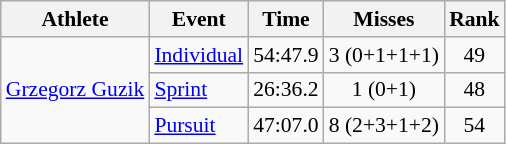<table class="wikitable" style="font-size:90%; text-align:center">
<tr>
<th>Athlete</th>
<th>Event</th>
<th>Time</th>
<th>Misses</th>
<th>Rank</th>
</tr>
<tr>
<td align=left rowspan=3><a href='#'>Grzegorz Guzik</a></td>
<td align=left><a href='#'>Individual</a></td>
<td>54:47.9</td>
<td>3 (0+1+1+1)</td>
<td>49</td>
</tr>
<tr>
<td align=left><a href='#'>Sprint</a></td>
<td>26:36.2</td>
<td>1 (0+1)</td>
<td>48</td>
</tr>
<tr>
<td align=left><a href='#'>Pursuit</a></td>
<td>47:07.0</td>
<td>8 (2+3+1+2)</td>
<td>54</td>
</tr>
</table>
